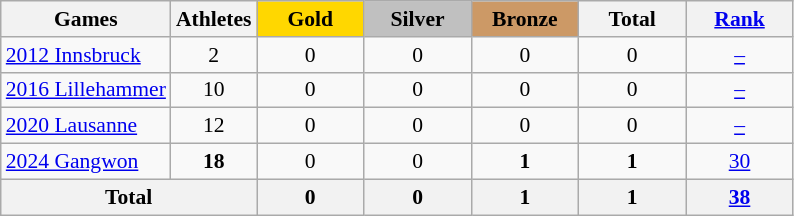<table class="wikitable" style="text-align:center; font-size:90%;">
<tr>
<th>Games</th>
<th>Athletes</th>
<td style="background:gold; width:4.5em; font-weight:bold;">Gold</td>
<td style="background:silver; width:4.5em; font-weight:bold;">Silver</td>
<td style="background:#cc9966; width:4.5em; font-weight:bold;">Bronze</td>
<th style="width:4.5em; font-weight:bold;">Total</th>
<th style="width:4.5em; font-weight:bold;"><a href='#'>Rank</a></th>
</tr>
<tr>
<td align=left> <a href='#'>2012 Innsbruck</a></td>
<td>2</td>
<td>0</td>
<td>0</td>
<td>0</td>
<td>0</td>
<td><a href='#'>–</a></td>
</tr>
<tr>
<td align=left> <a href='#'>2016 Lillehammer</a></td>
<td>10</td>
<td>0</td>
<td>0</td>
<td>0</td>
<td>0</td>
<td><a href='#'>–</a></td>
</tr>
<tr>
<td align=left> <a href='#'>2020 Lausanne</a></td>
<td>12</td>
<td>0</td>
<td>0</td>
<td>0</td>
<td>0</td>
<td><a href='#'>–</a></td>
</tr>
<tr>
<td align=left> <a href='#'>2024 Gangwon</a></td>
<td><strong>18</strong></td>
<td>0</td>
<td>0</td>
<td><strong>1</strong></td>
<td><strong>1</strong></td>
<td><a href='#'>30</a></td>
</tr>
<tr>
<th colspan=2>Total</th>
<th>0</th>
<th>0</th>
<th>1</th>
<th>1</th>
<th><a href='#'>38</a></th>
</tr>
</table>
